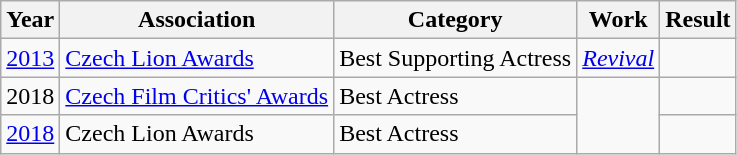<table class="wikitable sortable">
<tr>
<th>Year</th>
<th>Association</th>
<th>Category</th>
<th>Work</th>
<th>Result</th>
</tr>
<tr>
<td><a href='#'>2013</a></td>
<td><a href='#'>Czech Lion Awards</a></td>
<td>Best Supporting Actress</td>
<td><em><a href='#'>Revival</a></em></td>
<td></td>
</tr>
<tr>
<td>2018</td>
<td><a href='#'>Czech Film Critics' Awards</a></td>
<td>Best Actress</td>
<td rowspan=2><em></em></td>
<td></td>
</tr>
<tr>
<td><a href='#'>2018</a></td>
<td>Czech Lion Awards</td>
<td>Best Actress</td>
<td></td>
</tr>
</table>
